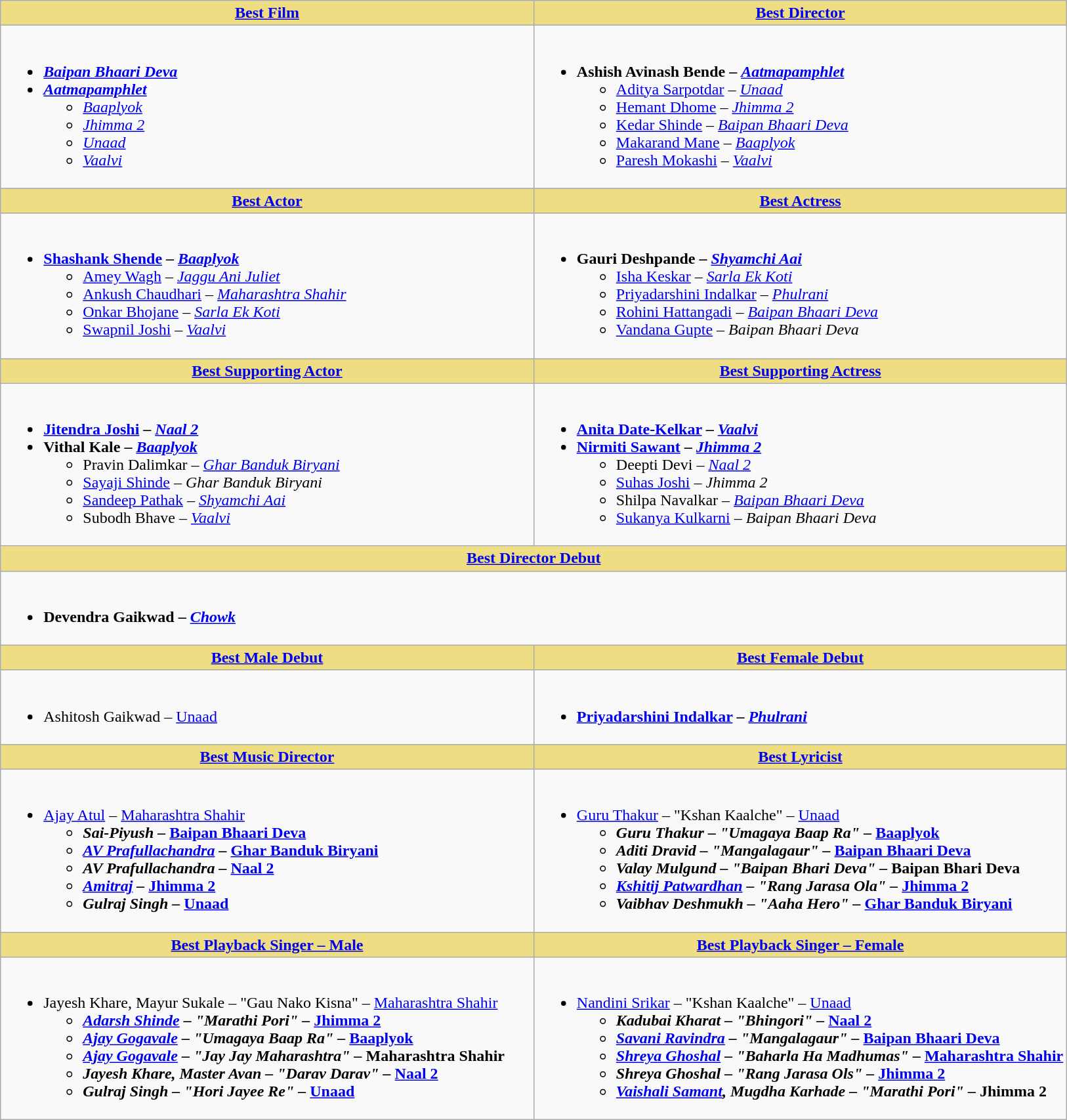<table class="wikitable">
<tr>
<th style="background:#EEDD82; width:50%;"><a href='#'>Best Film</a></th>
<th style="background:#EEDD82; width:50%;"><a href='#'>Best Director</a></th>
</tr>
<tr>
<td valign="top"><br><ul><li><strong><em><a href='#'>Baipan Bhaari Deva</a></em></strong></li><li><strong><em><a href='#'>Aatmapamphlet</a></em></strong><ul><li><em><a href='#'>Baaplyok</a></em></li><li><em><a href='#'>Jhimma 2</a></em></li><li><em><a href='#'>Unaad</a></em></li><li><em><a href='#'>Vaalvi</a></em></li></ul></li></ul></td>
<td valign="top"><br><ul><li><strong>Ashish Avinash Bende –</strong> <strong><em><a href='#'>Aatmapamphlet</a></em></strong><ul><li><a href='#'>Aditya Sarpotdar</a> – <em><a href='#'>Unaad</a></em></li><li><a href='#'>Hemant Dhome</a> – <em><a href='#'>Jhimma 2</a></em></li><li><a href='#'>Kedar Shinde</a> – <em><a href='#'>Baipan Bhaari Deva</a></em></li><li><a href='#'>Makarand Mane</a>  – <em><a href='#'>Baaplyok</a></em></li><li><a href='#'>Paresh Mokashi</a> – <em><a href='#'>Vaalvi</a></em></li></ul></li></ul></td>
</tr>
<tr>
<th style="background:#EEDD82;"><a href='#'>Best Actor</a></th>
<th style="background:#EEDD82;"><a href='#'>Best Actress</a></th>
</tr>
<tr>
<td><br><ul><li><strong><a href='#'>Shashank Shende</a> –</strong> <strong><em><a href='#'>Baaplyok</a></em></strong><ul><li><a href='#'>Amey Wagh</a> – <em><a href='#'>Jaggu Ani Juliet</a></em></li><li><a href='#'>Ankush Chaudhari</a> – <em><a href='#'>Maharashtra Shahir</a></em></li><li><a href='#'>Onkar Bhojane</a> – <em><a href='#'>Sarla Ek Koti</a></em></li><li><a href='#'>Swapnil Joshi</a> – <em><a href='#'>Vaalvi</a></em></li></ul></li></ul></td>
<td valign="top"><br><ul><li><strong>Gauri Deshpande –</strong> <strong><em><a href='#'>Shyamchi Aai</a></em></strong><ul><li><a href='#'>Isha Keskar</a> – <em><a href='#'>Sarla Ek Koti</a></em></li><li><a href='#'>Priyadarshini Indalkar</a> – <em><a href='#'>Phulrani</a></em></li><li><a href='#'>Rohini Hattangadi</a> – <em><a href='#'>Baipan Bhaari Deva</a></em></li><li><a href='#'>Vandana Gupte</a> – <em>Baipan Bhaari Deva</em></li></ul></li></ul></td>
</tr>
<tr>
<th style="background:#EEDD82;"><a href='#'>Best Supporting Actor</a></th>
<th style="background:#EEDD82;"><a href='#'>Best Supporting Actress</a></th>
</tr>
<tr>
<td><br><ul><li><strong><a href='#'>Jitendra Joshi</a> –</strong> <strong><em><a href='#'>Naal 2</a></em></strong></li><li><strong>Vithal Kale –</strong> <strong><em><a href='#'>Baaplyok</a></em></strong><ul><li>Pravin Dalimkar – <em><a href='#'>Ghar Banduk Biryani</a></em></li><li><a href='#'>Sayaji Shinde</a> – <em>Ghar Banduk Biryani</em></li><li><a href='#'>Sandeep Pathak</a> – <em><a href='#'>Shyamchi Aai</a></em></li><li>Subodh Bhave – <em><a href='#'>Vaalvi</a></em></li></ul></li></ul></td>
<td valign="top"><br><ul><li><strong><a href='#'>Anita Date-Kelkar</a> –</strong> <strong><em><a href='#'>Vaalvi</a></em></strong></li><li><strong><a href='#'>Nirmiti Sawant</a> –</strong> <strong><em><a href='#'>Jhimma 2</a></em></strong><ul><li>Deepti Devi – <em><a href='#'>Naal 2</a></em></li><li><a href='#'>Suhas Joshi</a> – <em>Jhimma 2</em></li><li>Shilpa Navalkar – <em><a href='#'>Baipan Bhaari Deva</a></em></li><li><a href='#'>Sukanya Kulkarni</a> – <em>Baipan Bhaari Deva</em></li></ul></li></ul></td>
</tr>
<tr>
<th colspan="2" style="background:#EEDD82;"><a href='#'>Best Director Debut</a></th>
</tr>
<tr>
<td colspan="2"><br><ul><li><strong>Devendra Gaikwad – <em><a href='#'>Chowk</a><strong><em></li></ul></td>
</tr>
<tr>
<th style="background:#EEDD82;"><a href='#'>Best Male Debut</a></th>
<th style="background:#EEDD82;"><a href='#'>Best Female Debut</a></th>
</tr>
<tr>
<td><br><ul><li></strong>Ashitosh Gaikwad – </em><a href='#'>Unaad</a></em></strong></li></ul></td>
<td valign="top"><br><ul><li><strong><a href='#'>Priyadarshini Indalkar</a> – <em><a href='#'>Phulrani</a><strong><em></li></ul></td>
</tr>
<tr>
<th style="background:#EEDD82;"><a href='#'>Best Music Director</a></th>
<th style="background:#EEDD82;"><a href='#'>Best Lyricist</a></th>
</tr>
<tr>
<td valign="top"><br><ul><li></strong><a href='#'>Ajay Atul</a> – <strong> </em></strong><a href='#'>Maharashtra Shahir</a><strong><em><ul><li>Sai-Piyush – </em><a href='#'>Baipan Bhaari Deva</a><em></li><li><a href='#'>AV Prafullachandra</a> – </em><a href='#'>Ghar Banduk Biryani</a><em></li><li>AV Prafullachandra – </em><a href='#'>Naal 2</a><em></li><li><a href='#'>Amitraj</a> – </em><a href='#'>Jhimma 2</a><em></li><li>Gulraj Singh – </em><a href='#'>Unaad</a><em></li></ul></li></ul></td>
<td valign="top"><br><ul><li></strong><a href='#'>Guru Thakur</a> – "Kshan Kaalche" –<strong> </em></strong><a href='#'>Unaad</a><strong><em><ul><li>Guru Thakur – "Umagaya Baap Ra" – </em><a href='#'>Baaplyok</a><em></li><li>Aditi Dravid – "Mangalagaur" – </em><a href='#'>Baipan Bhaari Deva</a><em></li><li>Valay Mulgund – "Baipan Bhari Deva" – </em>Baipan Bhari Deva<em></li><li><a href='#'>Kshitij Patwardhan</a> – "Rang Jarasa Ola" – </em><a href='#'>Jhimma 2</a><em></li><li>Vaibhav Deshmukh – "Aaha Hero" – </em><a href='#'>Ghar Banduk Biryani</a><em></li></ul></li></ul></td>
</tr>
<tr>
<th style="background:#EEDD82;"><a href='#'>Best Playback Singer – Male</a></th>
<th style="background:#EEDD82;"><a href='#'>Best Playback Singer – Female</a></th>
</tr>
<tr>
<td valign="top"><br><ul><li></strong>Jayesh Khare, Mayur Sukale – "Gau Nako Kisna" –<strong> </em></strong><a href='#'>Maharashtra Shahir</a><strong><em><ul><li><a href='#'>Adarsh Shinde</a> – "Marathi Pori" – </em><a href='#'>Jhimma 2</a><em></li><li><a href='#'>Ajay Gogavale</a> – "Umagaya Baap Ra" – </em><a href='#'>Baaplyok</a><em></li><li><a href='#'>Ajay Gogavale</a> – "Jay Jay Maharashtra" – </em>Maharashtra Shahir<em></li><li>Jayesh Khare, Master Avan – "Darav Darav" – </em><a href='#'>Naal 2</a><em></li><li>Gulraj Singh – "Hori Jayee Re" – </em><a href='#'>Unaad</a><em></li></ul></li></ul></td>
<td valign="top"><br><ul><li></strong><a href='#'>Nandini Srikar</a> – "Kshan Kaalche" –<strong> </em></strong><a href='#'>Unaad</a><strong><em><ul><li>Kadubai Kharat – "Bhingori" – </em><a href='#'>Naal 2</a><em></li><li><a href='#'>Savani Ravindra</a> – "Mangalagaur" – </em><a href='#'>Baipan Bhaari Deva</a><em></li><li><a href='#'>Shreya Ghoshal</a> – "Baharla Ha Madhumas" – </em><a href='#'>Maharashtra Shahir</a><em></li><li>Shreya Ghoshal – "Rang Jarasa Ols" – </em><a href='#'>Jhimma 2</a><em></li><li><a href='#'>Vaishali Samant</a>, Mugdha Karhade – "Marathi Pori" – </em>Jhimma 2<em></li></ul></li></ul></td>
</tr>
</table>
